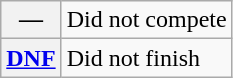<table class="wikitable">
<tr>
<th scope="row">—</th>
<td>Did not compete</td>
</tr>
<tr>
<th scope="row"><a href='#'>DNF</a></th>
<td>Did not finish</td>
</tr>
</table>
